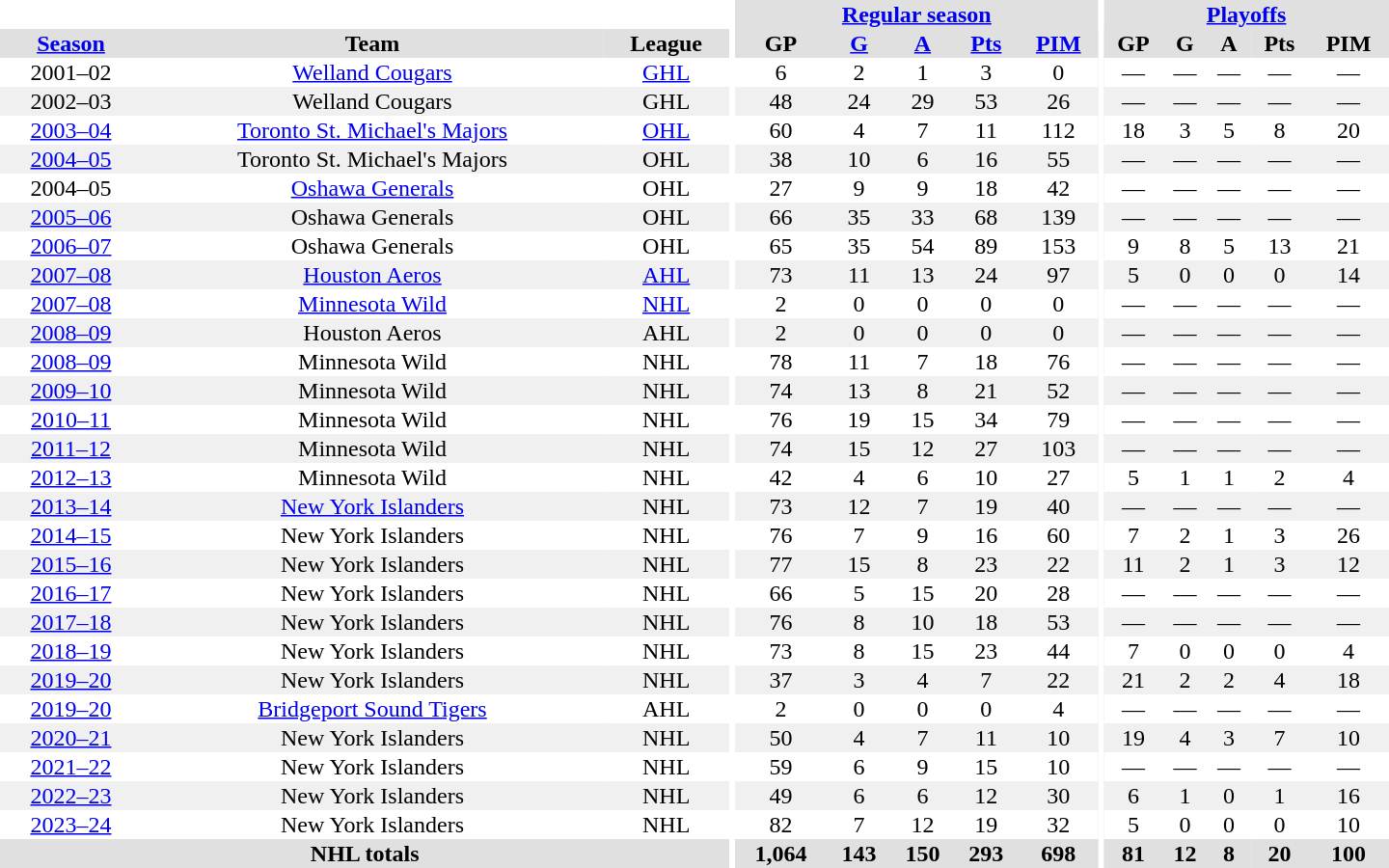<table border="0" cellpadding="1" cellspacing="0" style="text-align:center; width:60em;">
<tr bgcolor="#e0e0e0">
<th colspan="3" bgcolor="#ffffff"></th>
<th rowspan="99" bgcolor="#ffffff"></th>
<th colspan="5"><a href='#'>Regular season</a></th>
<th rowspan="99" bgcolor="#ffffff"></th>
<th colspan="5"><a href='#'>Playoffs</a></th>
</tr>
<tr bgcolor="#e0e0e0">
<th><a href='#'>Season</a></th>
<th>Team</th>
<th>League</th>
<th>GP</th>
<th><a href='#'>G</a></th>
<th><a href='#'>A</a></th>
<th><a href='#'>Pts</a></th>
<th><a href='#'>PIM</a></th>
<th>GP</th>
<th>G</th>
<th>A</th>
<th>Pts</th>
<th>PIM</th>
</tr>
<tr>
<td>2001–02</td>
<td><a href='#'>Welland Cougars</a></td>
<td><a href='#'>GHL</a></td>
<td>6</td>
<td>2</td>
<td>1</td>
<td>3</td>
<td>0</td>
<td>—</td>
<td>—</td>
<td>—</td>
<td>—</td>
<td>—</td>
</tr>
<tr bgcolor="#f0f0f0">
<td>2002–03</td>
<td>Welland Cougars</td>
<td>GHL</td>
<td>48</td>
<td>24</td>
<td>29</td>
<td>53</td>
<td>26</td>
<td>—</td>
<td>—</td>
<td>—</td>
<td>—</td>
<td>—</td>
</tr>
<tr>
<td><a href='#'>2003–04</a></td>
<td><a href='#'>Toronto St. Michael's Majors</a></td>
<td><a href='#'>OHL</a></td>
<td>60</td>
<td>4</td>
<td>7</td>
<td>11</td>
<td>112</td>
<td>18</td>
<td>3</td>
<td>5</td>
<td>8</td>
<td>20</td>
</tr>
<tr bgcolor="#f0f0f0">
<td><a href='#'>2004–05</a></td>
<td>Toronto St. Michael's Majors</td>
<td>OHL</td>
<td>38</td>
<td>10</td>
<td>6</td>
<td>16</td>
<td>55</td>
<td>—</td>
<td>—</td>
<td>—</td>
<td>—</td>
<td>—</td>
</tr>
<tr>
<td>2004–05</td>
<td><a href='#'>Oshawa Generals</a></td>
<td>OHL</td>
<td>27</td>
<td>9</td>
<td>9</td>
<td>18</td>
<td>42</td>
<td>—</td>
<td>—</td>
<td>—</td>
<td>—</td>
<td>—</td>
</tr>
<tr bgcolor="#f0f0f0">
<td><a href='#'>2005–06</a></td>
<td>Oshawa Generals</td>
<td>OHL</td>
<td>66</td>
<td>35</td>
<td>33</td>
<td>68</td>
<td>139</td>
<td>—</td>
<td>—</td>
<td>—</td>
<td>—</td>
<td>—</td>
</tr>
<tr>
<td><a href='#'>2006–07</a></td>
<td>Oshawa Generals</td>
<td>OHL</td>
<td>65</td>
<td>35</td>
<td>54</td>
<td>89</td>
<td>153</td>
<td>9</td>
<td>8</td>
<td>5</td>
<td>13</td>
<td>21</td>
</tr>
<tr bgcolor="#f0f0f0">
<td><a href='#'>2007–08</a></td>
<td><a href='#'>Houston Aeros</a></td>
<td><a href='#'>AHL</a></td>
<td>73</td>
<td>11</td>
<td>13</td>
<td>24</td>
<td>97</td>
<td>5</td>
<td>0</td>
<td>0</td>
<td>0</td>
<td>14</td>
</tr>
<tr>
<td><a href='#'>2007–08</a></td>
<td><a href='#'>Minnesota Wild</a></td>
<td><a href='#'>NHL</a></td>
<td>2</td>
<td>0</td>
<td>0</td>
<td>0</td>
<td>0</td>
<td>—</td>
<td>—</td>
<td>—</td>
<td>—</td>
<td>—</td>
</tr>
<tr bgcolor="#f0f0f0">
<td><a href='#'>2008–09</a></td>
<td>Houston Aeros</td>
<td>AHL</td>
<td>2</td>
<td>0</td>
<td>0</td>
<td>0</td>
<td>0</td>
<td>—</td>
<td>—</td>
<td>—</td>
<td>—</td>
<td>—</td>
</tr>
<tr>
<td><a href='#'>2008–09</a></td>
<td>Minnesota Wild</td>
<td>NHL</td>
<td>78</td>
<td>11</td>
<td>7</td>
<td>18</td>
<td>76</td>
<td>—</td>
<td>—</td>
<td>—</td>
<td>—</td>
<td>—</td>
</tr>
<tr bgcolor="#f0f0f0">
<td><a href='#'>2009–10</a></td>
<td>Minnesota Wild</td>
<td>NHL</td>
<td>74</td>
<td>13</td>
<td>8</td>
<td>21</td>
<td>52</td>
<td>—</td>
<td>—</td>
<td>—</td>
<td>—</td>
<td>—</td>
</tr>
<tr>
<td><a href='#'>2010–11</a></td>
<td>Minnesota Wild</td>
<td>NHL</td>
<td>76</td>
<td>19</td>
<td>15</td>
<td>34</td>
<td>79</td>
<td>—</td>
<td>—</td>
<td>—</td>
<td>—</td>
<td>—</td>
</tr>
<tr bgcolor="#f0f0f0">
<td><a href='#'>2011–12</a></td>
<td>Minnesota Wild</td>
<td>NHL</td>
<td>74</td>
<td>15</td>
<td>12</td>
<td>27</td>
<td>103</td>
<td>—</td>
<td>—</td>
<td>—</td>
<td>—</td>
<td>—</td>
</tr>
<tr>
<td><a href='#'>2012–13</a></td>
<td>Minnesota Wild</td>
<td>NHL</td>
<td>42</td>
<td>4</td>
<td>6</td>
<td>10</td>
<td>27</td>
<td>5</td>
<td>1</td>
<td>1</td>
<td>2</td>
<td>4</td>
</tr>
<tr bgcolor="#f0f0f0">
<td><a href='#'>2013–14</a></td>
<td><a href='#'>New York Islanders</a></td>
<td>NHL</td>
<td>73</td>
<td>12</td>
<td>7</td>
<td>19</td>
<td>40</td>
<td>—</td>
<td>—</td>
<td>—</td>
<td>—</td>
<td>—</td>
</tr>
<tr>
<td><a href='#'>2014–15</a></td>
<td>New York Islanders</td>
<td>NHL</td>
<td>76</td>
<td>7</td>
<td>9</td>
<td>16</td>
<td>60</td>
<td>7</td>
<td>2</td>
<td>1</td>
<td>3</td>
<td>26</td>
</tr>
<tr bgcolor="#f0f0f0">
<td><a href='#'>2015–16</a></td>
<td>New York Islanders</td>
<td>NHL</td>
<td>77</td>
<td>15</td>
<td>8</td>
<td>23</td>
<td>22</td>
<td>11</td>
<td>2</td>
<td>1</td>
<td>3</td>
<td>12</td>
</tr>
<tr>
<td><a href='#'>2016–17</a></td>
<td>New York Islanders</td>
<td>NHL</td>
<td>66</td>
<td>5</td>
<td>15</td>
<td>20</td>
<td>28</td>
<td>—</td>
<td>—</td>
<td>—</td>
<td>—</td>
<td>—</td>
</tr>
<tr bgcolor="#f0f0f0">
<td><a href='#'>2017–18</a></td>
<td>New York Islanders</td>
<td>NHL</td>
<td>76</td>
<td>8</td>
<td>10</td>
<td>18</td>
<td>53</td>
<td>—</td>
<td>—</td>
<td>—</td>
<td>—</td>
<td>—</td>
</tr>
<tr>
<td><a href='#'>2018–19</a></td>
<td>New York Islanders</td>
<td>NHL</td>
<td>73</td>
<td>8</td>
<td>15</td>
<td>23</td>
<td>44</td>
<td>7</td>
<td>0</td>
<td>0</td>
<td>0</td>
<td>4</td>
</tr>
<tr bgcolor="#f0f0f0">
<td><a href='#'>2019–20</a></td>
<td>New York Islanders</td>
<td>NHL</td>
<td>37</td>
<td>3</td>
<td>4</td>
<td>7</td>
<td>22</td>
<td>21</td>
<td>2</td>
<td>2</td>
<td>4</td>
<td>18</td>
</tr>
<tr>
<td><a href='#'>2019–20</a></td>
<td><a href='#'>Bridgeport Sound Tigers</a></td>
<td>AHL</td>
<td>2</td>
<td>0</td>
<td>0</td>
<td>0</td>
<td>4</td>
<td>—</td>
<td>—</td>
<td>—</td>
<td>—</td>
<td>—</td>
</tr>
<tr bgcolor="#f0f0f0">
<td><a href='#'>2020–21</a></td>
<td>New York Islanders</td>
<td>NHL</td>
<td>50</td>
<td>4</td>
<td>7</td>
<td>11</td>
<td>10</td>
<td>19</td>
<td>4</td>
<td>3</td>
<td>7</td>
<td>10</td>
</tr>
<tr>
<td><a href='#'>2021–22</a></td>
<td>New York Islanders</td>
<td>NHL</td>
<td>59</td>
<td>6</td>
<td>9</td>
<td>15</td>
<td>10</td>
<td>—</td>
<td>—</td>
<td>—</td>
<td>—</td>
<td>—</td>
</tr>
<tr bgcolor="#f0f0f0">
<td><a href='#'>2022–23</a></td>
<td>New York Islanders</td>
<td>NHL</td>
<td>49</td>
<td>6</td>
<td>6</td>
<td>12</td>
<td>30</td>
<td>6</td>
<td>1</td>
<td>0</td>
<td>1</td>
<td>16</td>
</tr>
<tr>
<td><a href='#'>2023–24</a></td>
<td>New York Islanders</td>
<td>NHL</td>
<td>82</td>
<td>7</td>
<td>12</td>
<td>19</td>
<td>32</td>
<td>5</td>
<td>0</td>
<td>0</td>
<td>0</td>
<td>10</td>
</tr>
<tr bgcolor="#e0e0e0">
<th colspan="3">NHL totals</th>
<th>1,064</th>
<th>143</th>
<th>150</th>
<th>293</th>
<th>698</th>
<th>81</th>
<th>12</th>
<th>8</th>
<th>20</th>
<th>100</th>
</tr>
</table>
